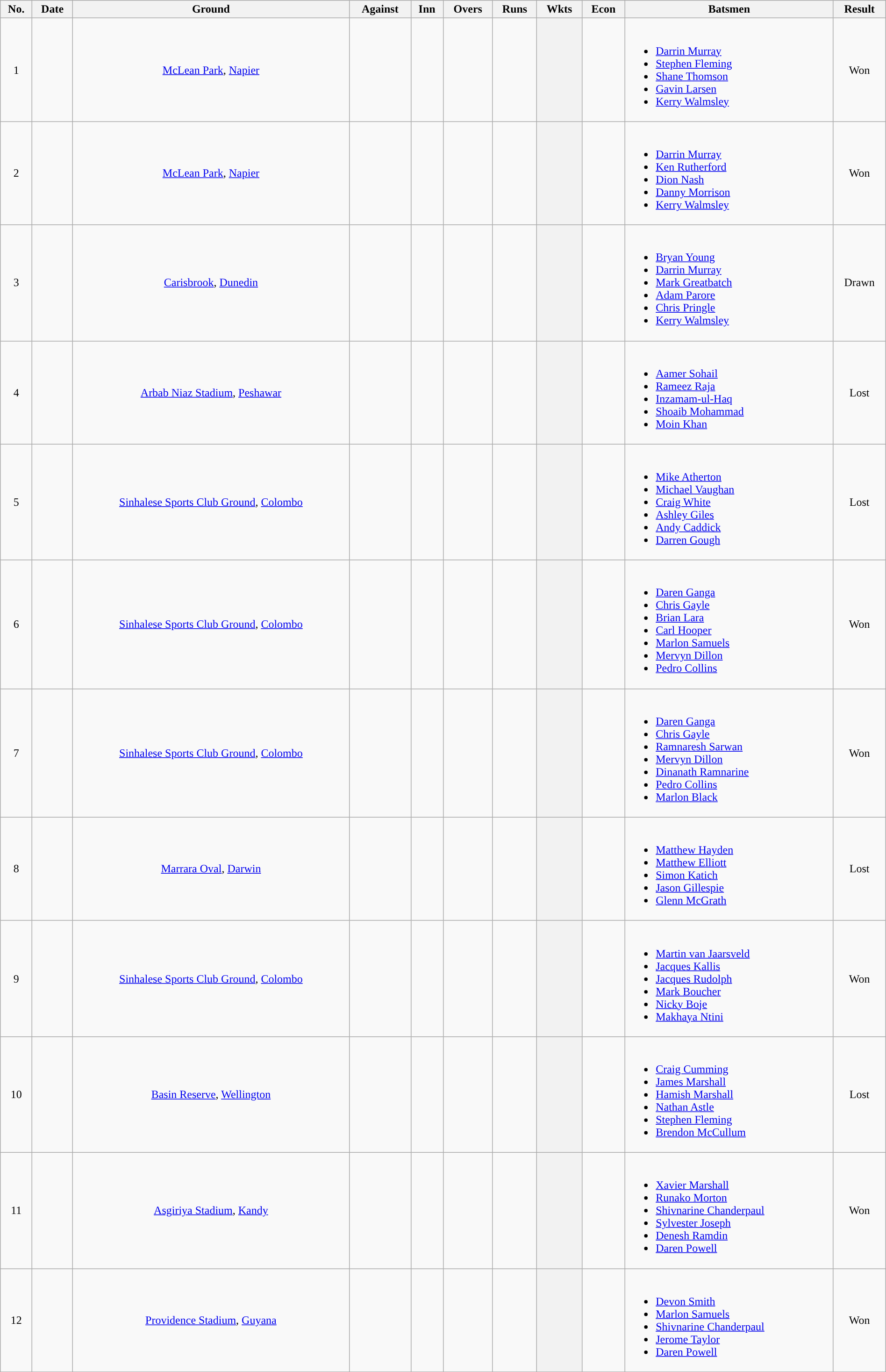<table class="wikitable plainrowheaders sortable" style="width:100%">
<tr>
<th scope="col" class="unsortable">No.</th>
<th scope="col">Date</th>
<th scope="col">Ground</th>
<th scope="col">Against</th>
<th scope="col">Inn</th>
<th scope="col">Overs</th>
<th scope="col">Runs</th>
<th scope="col">Wkts</th>
<th scope="col">Econ</th>
<th scope="col" class="unsortable">Batsmen</th>
<th scope="col">Result</th>
</tr>
<tr align=center>
<td>1</td>
<td>   </td>
<td><a href='#'>McLean Park</a>, <a href='#'>Napier</a></td>
<td></td>
<td></td>
<td></td>
<td></td>
<th scope="row"></th>
<td></td>
<td align=left><br><ul><li><a href='#'>Darrin Murray</a></li><li><a href='#'>Stephen Fleming</a></li><li><a href='#'>Shane Thomson</a></li><li><a href='#'>Gavin Larsen</a></li><li><a href='#'>Kerry Walmsley</a></li></ul></td>
<td>Won</td>
</tr>
<tr align=center>
<td>2</td>
<td>   </td>
<td><a href='#'>McLean Park</a>, <a href='#'>Napier</a></td>
<td></td>
<td></td>
<td></td>
<td></td>
<th scope="row"></th>
<td></td>
<td align=left><br><ul><li><a href='#'>Darrin Murray</a></li><li><a href='#'>Ken Rutherford</a></li><li><a href='#'>Dion Nash</a></li><li><a href='#'>Danny Morrison</a></li><li><a href='#'>Kerry Walmsley</a></li></ul></td>
<td>Won</td>
</tr>
<tr align=center>
<td>3</td>
<td> </td>
<td><a href='#'>Carisbrook</a>, <a href='#'>Dunedin</a></td>
<td></td>
<td></td>
<td></td>
<td></td>
<th scope="row"></th>
<td></td>
<td align=left><br><ul><li><a href='#'>Bryan Young</a></li><li><a href='#'>Darrin Murray</a></li><li><a href='#'>Mark Greatbatch</a></li><li><a href='#'>Adam Parore</a></li><li><a href='#'>Chris Pringle</a></li><li><a href='#'>Kerry Walmsley</a></li></ul></td>
<td>Drawn</td>
</tr>
<tr align=center>
<td>4</td>
<td></td>
<td><a href='#'>Arbab Niaz Stadium</a>, <a href='#'>Peshawar</a></td>
<td></td>
<td></td>
<td></td>
<td></td>
<th scope="row"></th>
<td></td>
<td align=left><br><ul><li><a href='#'>Aamer Sohail</a></li><li><a href='#'>Rameez Raja</a></li><li><a href='#'>Inzamam-ul-Haq</a></li><li><a href='#'>Shoaib Mohammad</a></li><li><a href='#'>Moin Khan</a></li></ul></td>
<td>Lost</td>
</tr>
<tr align=center>
<td>5</td>
<td></td>
<td><a href='#'>Sinhalese Sports Club Ground</a>, <a href='#'>Colombo</a></td>
<td></td>
<td></td>
<td></td>
<td></td>
<th scope="row"></th>
<td></td>
<td align=left><br><ul><li><a href='#'>Mike Atherton</a></li><li><a href='#'>Michael Vaughan</a></li><li><a href='#'>Craig White</a></li><li><a href='#'>Ashley Giles</a></li><li><a href='#'>Andy Caddick</a></li><li><a href='#'>Darren Gough</a></li></ul></td>
<td>Lost</td>
</tr>
<tr align=center>
<td>6</td>
<td>   </td>
<td><a href='#'>Sinhalese Sports Club Ground</a>, <a href='#'>Colombo</a></td>
<td></td>
<td></td>
<td></td>
<td></td>
<th scope="row"></th>
<td></td>
<td align=left><br><ul><li><a href='#'>Daren Ganga</a></li><li><a href='#'>Chris Gayle</a></li><li><a href='#'>Brian Lara</a></li><li><a href='#'>Carl Hooper</a></li><li><a href='#'>Marlon Samuels</a></li><li><a href='#'>Mervyn Dillon</a></li><li><a href='#'>Pedro Collins</a></li></ul></td>
<td>Won</td>
</tr>
<tr align=center>
<td>7</td>
<td>   </td>
<td><a href='#'>Sinhalese Sports Club Ground</a>, <a href='#'>Colombo</a></td>
<td></td>
<td></td>
<td></td>
<td></td>
<th scope="row"></th>
<td></td>
<td align=left><br><ul><li><a href='#'>Daren Ganga</a></li><li><a href='#'>Chris Gayle</a></li><li><a href='#'>Ramnaresh Sarwan</a></li><li><a href='#'>Mervyn Dillon</a></li><li><a href='#'>Dinanath Ramnarine</a></li><li><a href='#'>Pedro Collins</a></li><li><a href='#'>Marlon Black</a></li></ul></td>
<td>Won</td>
</tr>
<tr align=center>
<td>8</td>
<td></td>
<td><a href='#'>Marrara Oval</a>, <a href='#'>Darwin</a></td>
<td></td>
<td></td>
<td></td>
<td></td>
<th scope="row"></th>
<td></td>
<td align=left><br><ul><li><a href='#'>Matthew Hayden</a></li><li><a href='#'>Matthew Elliott</a></li><li><a href='#'>Simon Katich</a></li><li><a href='#'>Jason Gillespie</a></li><li><a href='#'>Glenn McGrath</a></li></ul></td>
<td>Lost</td>
</tr>
<tr align=center>
<td>9</td>
<td></td>
<td><a href='#'>Sinhalese Sports Club Ground</a>, <a href='#'>Colombo</a></td>
<td></td>
<td></td>
<td></td>
<td></td>
<th scope="row"></th>
<td></td>
<td align=left><br><ul><li><a href='#'>Martin van Jaarsveld</a></li><li><a href='#'>Jacques Kallis</a></li><li><a href='#'>Jacques Rudolph</a></li><li><a href='#'>Mark Boucher</a></li><li><a href='#'>Nicky Boje</a></li><li><a href='#'>Makhaya Ntini</a></li></ul></td>
<td>Won</td>
</tr>
<tr align=center>
<td>10</td>
<td></td>
<td><a href='#'>Basin Reserve</a>, <a href='#'>Wellington</a></td>
<td></td>
<td></td>
<td></td>
<td></td>
<th scope="row"></th>
<td></td>
<td align=left><br><ul><li><a href='#'>Craig Cumming</a></li><li><a href='#'>James Marshall</a></li><li><a href='#'>Hamish Marshall</a></li><li><a href='#'>Nathan Astle</a></li><li><a href='#'>Stephen Fleming</a></li><li><a href='#'>Brendon McCullum</a></li></ul></td>
<td>Lost</td>
</tr>
<tr align=center>
<td>11</td>
<td></td>
<td><a href='#'>Asgiriya Stadium</a>, <a href='#'>Kandy</a></td>
<td></td>
<td></td>
<td></td>
<td></td>
<th scope="row"></th>
<td></td>
<td align=left><br><ul><li><a href='#'>Xavier Marshall</a></li><li><a href='#'>Runako Morton</a></li><li><a href='#'>Shivnarine Chanderpaul</a></li><li><a href='#'>Sylvester Joseph</a></li><li><a href='#'>Denesh Ramdin</a></li><li><a href='#'>Daren Powell</a></li></ul></td>
<td>Won</td>
</tr>
<tr align=center>
<td>12</td>
<td> </td>
<td><a href='#'>Providence Stadium</a>, <a href='#'>Guyana</a></td>
<td></td>
<td></td>
<td></td>
<td></td>
<th scope="row"></th>
<td></td>
<td align=left><br><ul><li><a href='#'>Devon Smith</a></li><li><a href='#'>Marlon Samuels</a></li><li><a href='#'>Shivnarine Chanderpaul</a></li><li><a href='#'>Jerome Taylor</a></li><li><a href='#'>Daren Powell</a></li></ul></td>
<td>Won</td>
</tr>
</table>
